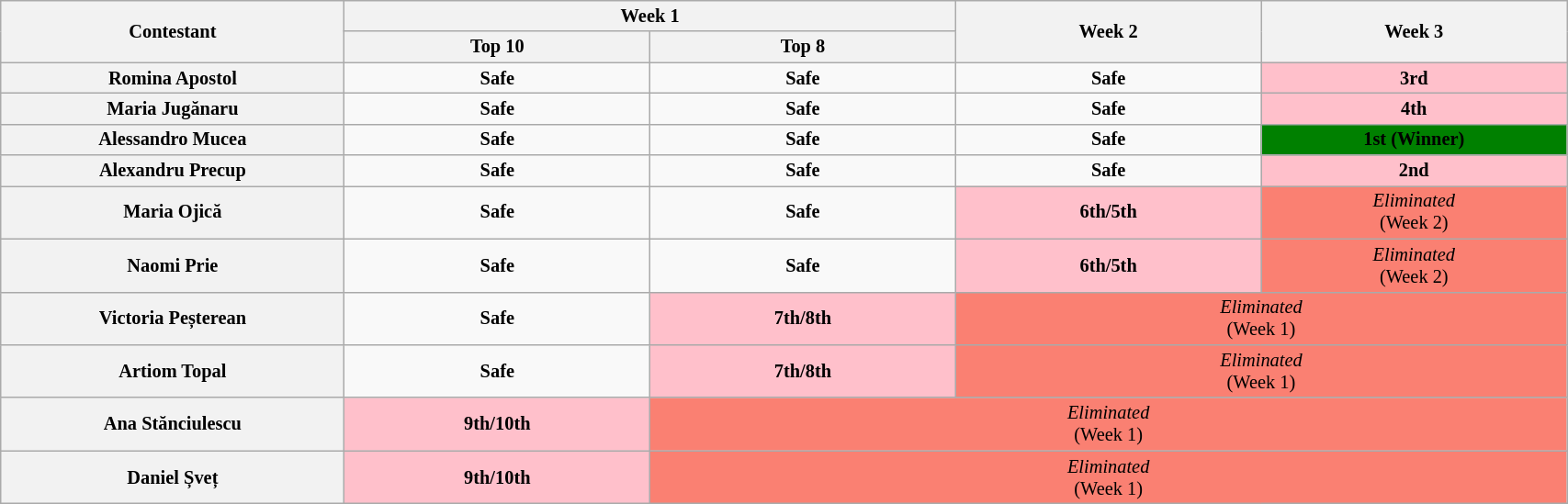<table class="wikitable" style="text-align:center; font-size:85%; width:90%">
<tr>
<th style="width:09%" rowspan=2>Contestant</th>
<th style="width:16%" colspan=2>Week 1</th>
<th style="width:08%" rowspan=2>Week 2</th>
<th style="width:08%" rowspan=2>Week 3</th>
</tr>
<tr>
<th style="width:08%">Top 10</th>
<th style="width:08%">Top 8</th>
</tr>
<tr>
<th>Romina Apostol</th>
<td><strong>Safe</strong></td>
<td><strong>Safe</strong></td>
<td><strong>Safe</strong></td>
<td style = "background:pink"><strong>3rd</strong></td>
</tr>
<tr>
<th>Maria Jugănaru</th>
<td><strong>Safe</strong></td>
<td><strong>Safe</strong></td>
<td><strong>Safe</strong></td>
<td style = "background:pink"><strong>4th</strong></td>
</tr>
<tr>
<th>Alessandro Mucea</th>
<td><strong>Safe</strong></td>
<td><strong>Safe</strong></td>
<td><strong>Safe</strong></td>
<td style = "background:green"><strong>1st (Winner)</strong></td>
</tr>
<tr>
<th>Alexandru Precup</th>
<td><strong>Safe</strong></td>
<td><strong>Safe</strong></td>
<td><strong>Safe</strong></td>
<td style = "background:pink"><strong>2nd</strong></td>
</tr>
<tr>
<th>Maria Ojică</th>
<td><strong>Safe</strong></td>
<td><strong>Safe</strong></td>
<td style = "background:pink"><strong>6th/5th</strong></td>
<td style="background:#FA8072" colspan=1><em>Eliminated</em><br>(Week 2)</td>
</tr>
<tr>
<th>Naomi Prie</th>
<td><strong>Safe</strong></td>
<td><strong>Safe</strong></td>
<td style = "background:pink"><strong>6th/5th</strong></td>
<td style="background:#FA8072" colspan=1><em>Eliminated</em><br>(Week 2)</td>
</tr>
<tr>
<th>Victoria Peșterean</th>
<td><strong>Safe</strong></td>
<td style = "background:pink"><strong>7th/8th</strong></td>
<td style="background:#FA8072" colspan=2><em>Eliminated</em><br>(Week 1)</td>
</tr>
<tr>
<th>Artiom Topal</th>
<td><strong>Safe</strong></td>
<td style = "background:pink"><strong>7th/8th</strong></td>
<td style="background:#FA8072" colspan=2><em>Eliminated</em><br>(Week 1)</td>
</tr>
<tr>
<th>Ana Stănciulescu</th>
<td style = "background:pink"><strong>9th/10th</strong></td>
<td style="background:#FA8072" colspan=3><em>Eliminated</em><br>(Week 1)</td>
</tr>
<tr>
<th>Daniel Șveț</th>
<td style = "background:pink"><strong>9th/10th</strong></td>
<td style="background:#FA8072" colspan=3><em>Eliminated</em><br>(Week 1)</td>
</tr>
</table>
